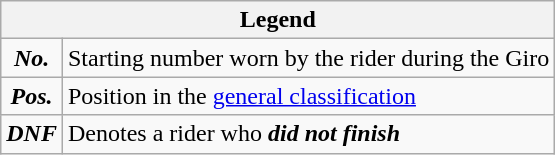<table class="wikitable">
<tr>
<th colspan=2>Legend</th>
</tr>
<tr>
<td align=center><strong><em>No.</em></strong></td>
<td>Starting number worn by the rider during the Giro</td>
</tr>
<tr>
<td align=center><strong><em>Pos.</em></strong></td>
<td>Position in the <a href='#'>general classification</a></td>
</tr>
<tr>
<td align=center><strong><em>DNF</em></strong></td>
<td>Denotes a rider who <strong><em>did not finish</em></strong></td>
</tr>
</table>
